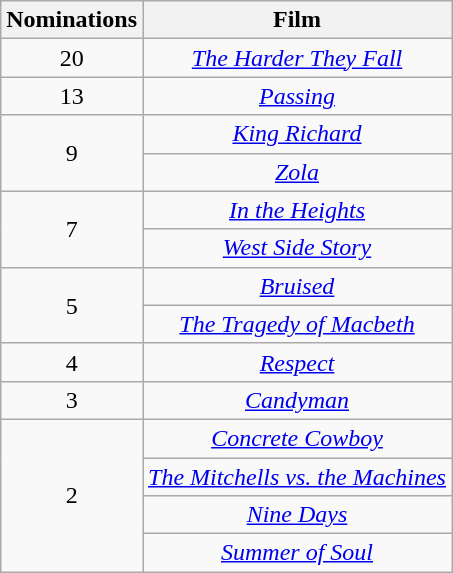<table class="wikitable" rowspan="2" style="text-align:center" background: #f6e39c;>
<tr>
<th scope="col" style="width:55px;">Nominations</th>
<th scope="col" style="text-align:center;">Film</th>
</tr>
<tr>
<td rowspan="1" style="text-align:center">20</td>
<td><em><a href='#'>The Harder They Fall</a></em></td>
</tr>
<tr>
<td rowspan="1" style="text-align:center">13</td>
<td><em><a href='#'>Passing</a></em></td>
</tr>
<tr>
<td rowspan="2" style="text-align:center">9</td>
<td><em><a href='#'>King Richard</a></em></td>
</tr>
<tr>
<td><em><a href='#'>Zola</a></em></td>
</tr>
<tr>
<td rowspan="2" style="text-align:center">7</td>
<td><em><a href='#'>In the Heights</a></em></td>
</tr>
<tr>
<td><em><a href='#'>West Side Story</a></em></td>
</tr>
<tr>
<td rowspan="2" style="text-align:center">5</td>
<td><em><a href='#'>Bruised</a></em></td>
</tr>
<tr>
<td><em><a href='#'>The Tragedy of Macbeth</a></em></td>
</tr>
<tr>
<td rowspan="1" style="text-align:center">4</td>
<td><em><a href='#'>Respect</a></em></td>
</tr>
<tr>
<td rowspan="1" style="text-align:center">3</td>
<td><em><a href='#'>Candyman</a></em></td>
</tr>
<tr>
<td rowspan="4" style="text-align:center">2</td>
<td><em><a href='#'>Concrete Cowboy</a></em></td>
</tr>
<tr>
<td><em><a href='#'>The Mitchells vs. the Machines</a></em></td>
</tr>
<tr>
<td><em><a href='#'>Nine Days</a></em></td>
</tr>
<tr>
<td><em><a href='#'>Summer of Soul</a></em></td>
</tr>
</table>
